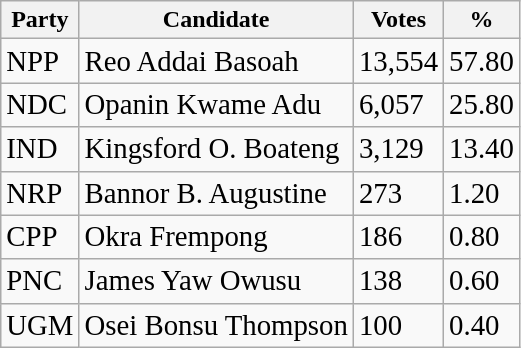<table class="wikitable">
<tr>
<th>Party</th>
<th>Candidate</th>
<th>Votes</th>
<th>%</th>
</tr>
<tr>
<td><big>NPP</big></td>
<td><big>Reo Addai Basoah</big></td>
<td><big>13,554</big></td>
<td><big>57.80</big></td>
</tr>
<tr>
<td><big>NDC</big></td>
<td><big>Opanin Kwame Adu</big></td>
<td><big>6,057</big></td>
<td><big>25.80</big></td>
</tr>
<tr>
<td><big>IND</big></td>
<td><big>Kingsford O. Boateng</big></td>
<td><big>3,129</big></td>
<td><big>13.40</big></td>
</tr>
<tr>
<td><big>NRP</big></td>
<td><big>Bannor B. Augustine</big></td>
<td><big>273</big></td>
<td><big>1.20</big></td>
</tr>
<tr>
<td><big>CPP</big></td>
<td><big>Okra Frempong</big></td>
<td><big>186</big></td>
<td><big>0.80</big></td>
</tr>
<tr>
<td><big>PNC</big></td>
<td><big>James Yaw Owusu</big></td>
<td><big>138</big></td>
<td><big>0.60</big></td>
</tr>
<tr>
<td><big>UGM</big></td>
<td><big>Osei Bonsu Thompson</big></td>
<td><big>100</big></td>
<td><big>0.40</big></td>
</tr>
</table>
